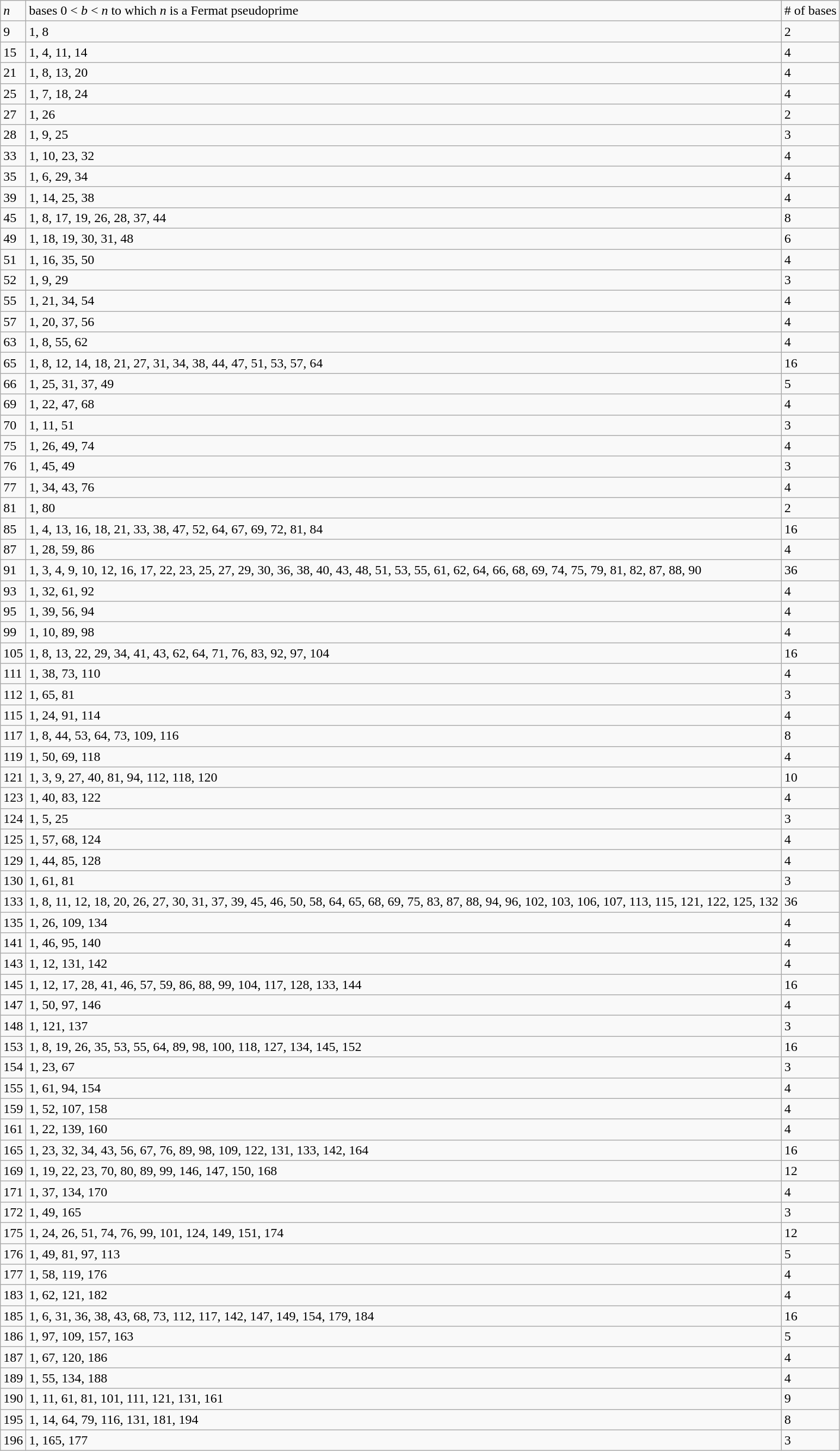<table class="wikitable">
<tr>
<td><em>n</em></td>
<td>bases 0 < <em>b</em> < <em>n</em> to which <em>n</em> is a Fermat pseudoprime</td>
<td># of bases<br></td>
</tr>
<tr>
<td>9</td>
<td>1, 8</td>
<td>2</td>
</tr>
<tr>
<td>15</td>
<td>1, 4, 11, 14</td>
<td>4</td>
</tr>
<tr>
<td>21</td>
<td>1, 8, 13, 20</td>
<td>4</td>
</tr>
<tr>
<td>25</td>
<td>1, 7, 18, 24</td>
<td>4</td>
</tr>
<tr>
<td>27</td>
<td>1, 26</td>
<td>2</td>
</tr>
<tr>
<td>28</td>
<td>1, 9, 25</td>
<td>3</td>
</tr>
<tr>
<td>33</td>
<td>1, 10, 23, 32</td>
<td>4</td>
</tr>
<tr>
<td>35</td>
<td>1, 6, 29, 34</td>
<td>4</td>
</tr>
<tr>
<td>39</td>
<td>1, 14, 25, 38</td>
<td>4</td>
</tr>
<tr>
<td>45</td>
<td>1, 8, 17, 19, 26, 28, 37, 44</td>
<td>8</td>
</tr>
<tr>
<td>49</td>
<td>1, 18, 19, 30, 31, 48</td>
<td>6</td>
</tr>
<tr>
<td>51</td>
<td>1, 16, 35, 50</td>
<td>4</td>
</tr>
<tr>
<td>52</td>
<td>1, 9, 29</td>
<td>3</td>
</tr>
<tr>
<td>55</td>
<td>1, 21, 34, 54</td>
<td>4</td>
</tr>
<tr>
<td>57</td>
<td>1, 20, 37, 56</td>
<td>4</td>
</tr>
<tr>
<td>63</td>
<td>1, 8, 55, 62</td>
<td>4</td>
</tr>
<tr>
<td>65</td>
<td>1, 8, 12, 14, 18, 21, 27, 31, 34, 38, 44, 47, 51, 53, 57, 64</td>
<td>16</td>
</tr>
<tr>
<td>66</td>
<td>1, 25, 31, 37, 49</td>
<td>5</td>
</tr>
<tr>
<td>69</td>
<td>1, 22, 47, 68</td>
<td>4</td>
</tr>
<tr>
<td>70</td>
<td>1, 11, 51</td>
<td>3</td>
</tr>
<tr>
<td>75</td>
<td>1, 26, 49, 74</td>
<td>4</td>
</tr>
<tr>
<td>76</td>
<td>1, 45, 49</td>
<td>3</td>
</tr>
<tr>
<td>77</td>
<td>1, 34, 43, 76</td>
<td>4</td>
</tr>
<tr>
<td>81</td>
<td>1, 80</td>
<td>2</td>
</tr>
<tr>
<td>85</td>
<td>1, 4, 13, 16, 18, 21, 33, 38, 47, 52, 64, 67, 69, 72, 81, 84</td>
<td>16</td>
</tr>
<tr>
<td>87</td>
<td>1, 28, 59, 86</td>
<td>4</td>
</tr>
<tr>
<td>91</td>
<td>1, 3, 4, 9, 10, 12, 16, 17, 22, 23, 25, 27, 29, 30, 36, 38, 40, 43, 48, 51, 53, 55, 61, 62, 64, 66, 68, 69, 74, 75, 79, 81, 82, 87, 88, 90</td>
<td>36</td>
</tr>
<tr>
<td>93</td>
<td>1, 32, 61, 92</td>
<td>4</td>
</tr>
<tr>
<td>95</td>
<td>1, 39, 56, 94</td>
<td>4</td>
</tr>
<tr>
<td>99</td>
<td>1, 10, 89, 98</td>
<td>4</td>
</tr>
<tr>
<td>105</td>
<td>1, 8, 13, 22, 29, 34, 41, 43, 62, 64, 71, 76, 83, 92, 97, 104</td>
<td>16</td>
</tr>
<tr>
<td>111</td>
<td>1, 38, 73, 110</td>
<td>4</td>
</tr>
<tr>
<td>112</td>
<td>1, 65, 81</td>
<td>3</td>
</tr>
<tr>
<td>115</td>
<td>1, 24, 91, 114</td>
<td>4</td>
</tr>
<tr>
<td>117</td>
<td>1, 8, 44, 53, 64, 73, 109, 116</td>
<td>8</td>
</tr>
<tr>
<td>119</td>
<td>1, 50, 69, 118</td>
<td>4</td>
</tr>
<tr>
<td>121</td>
<td>1, 3, 9, 27, 40, 81, 94, 112, 118, 120</td>
<td>10</td>
</tr>
<tr>
<td>123</td>
<td>1, 40, 83, 122</td>
<td>4</td>
</tr>
<tr>
<td>124</td>
<td>1, 5, 25</td>
<td>3</td>
</tr>
<tr>
<td>125</td>
<td>1, 57, 68, 124</td>
<td>4</td>
</tr>
<tr>
<td>129</td>
<td>1, 44, 85, 128</td>
<td>4</td>
</tr>
<tr>
<td>130</td>
<td>1, 61, 81</td>
<td>3</td>
</tr>
<tr>
<td>133</td>
<td>1, 8, 11, 12, 18, 20, 26, 27, 30, 31, 37, 39, 45, 46, 50, 58, 64, 65, 68, 69, 75, 83, 87, 88, 94, 96, 102, 103, 106, 107, 113, 115, 121, 122, 125, 132</td>
<td>36</td>
</tr>
<tr>
<td>135</td>
<td>1, 26, 109, 134</td>
<td>4</td>
</tr>
<tr>
<td>141</td>
<td>1, 46, 95, 140</td>
<td>4</td>
</tr>
<tr>
<td>143</td>
<td>1, 12, 131, 142</td>
<td>4</td>
</tr>
<tr>
<td>145</td>
<td>1, 12, 17, 28, 41, 46, 57, 59, 86, 88, 99, 104, 117, 128, 133, 144</td>
<td>16</td>
</tr>
<tr>
<td>147</td>
<td>1, 50, 97, 146</td>
<td>4</td>
</tr>
<tr>
<td>148</td>
<td>1, 121, 137</td>
<td>3</td>
</tr>
<tr>
<td>153</td>
<td>1, 8, 19, 26, 35, 53, 55, 64, 89, 98, 100, 118, 127, 134, 145, 152</td>
<td>16</td>
</tr>
<tr>
<td>154</td>
<td>1, 23, 67</td>
<td>3</td>
</tr>
<tr>
<td>155</td>
<td>1, 61, 94, 154</td>
<td>4</td>
</tr>
<tr>
<td>159</td>
<td>1, 52, 107, 158</td>
<td>4</td>
</tr>
<tr>
<td>161</td>
<td>1, 22, 139, 160</td>
<td>4</td>
</tr>
<tr>
<td>165</td>
<td>1, 23, 32, 34, 43, 56, 67, 76, 89, 98, 109, 122, 131, 133, 142, 164</td>
<td>16</td>
</tr>
<tr>
<td>169</td>
<td>1, 19, 22, 23, 70, 80, 89, 99, 146, 147, 150, 168</td>
<td>12</td>
</tr>
<tr>
<td>171</td>
<td>1, 37, 134, 170</td>
<td>4</td>
</tr>
<tr>
<td>172</td>
<td>1, 49, 165</td>
<td>3</td>
</tr>
<tr>
<td>175</td>
<td>1, 24, 26, 51, 74, 76, 99, 101, 124, 149, 151, 174</td>
<td>12</td>
</tr>
<tr>
<td>176</td>
<td>1, 49, 81, 97, 113</td>
<td>5</td>
</tr>
<tr>
<td>177</td>
<td>1, 58, 119, 176</td>
<td>4</td>
</tr>
<tr>
<td>183</td>
<td>1, 62, 121, 182</td>
<td>4</td>
</tr>
<tr>
<td>185</td>
<td>1, 6, 31, 36, 38, 43, 68, 73, 112, 117, 142, 147, 149, 154, 179, 184</td>
<td>16</td>
</tr>
<tr>
<td>186</td>
<td>1, 97, 109, 157, 163</td>
<td>5</td>
</tr>
<tr>
<td>187</td>
<td>1, 67, 120, 186</td>
<td>4</td>
</tr>
<tr>
<td>189</td>
<td>1, 55, 134, 188</td>
<td>4</td>
</tr>
<tr>
<td>190</td>
<td>1, 11, 61, 81, 101, 111, 121, 131, 161</td>
<td>9</td>
</tr>
<tr>
<td>195</td>
<td>1, 14, 64, 79, 116, 131, 181, 194</td>
<td>8</td>
</tr>
<tr>
<td>196</td>
<td>1, 165, 177</td>
<td>3</td>
</tr>
</table>
